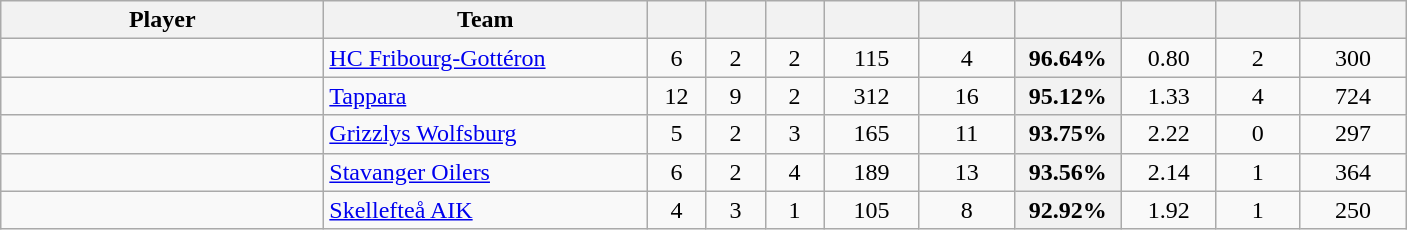<table class="wikitable sortable" style="text-align: center">
<tr>
<th style="width: 13em;">Player</th>
<th style="width: 13em;">Team</th>
<th style="width: 2em;"></th>
<th style="width: 2em;"></th>
<th style="width: 2em;"></th>
<th style="width: 3.5em;"></th>
<th style="width: 3.5em;"></th>
<th style="width: 4em;"></th>
<th style="width: 3.5em;"></th>
<th style="width: 3em;"></th>
<th style="width: 4em;"></th>
</tr>
<tr>
<td style="text-align:left;"> </td>
<td style="text-align:left;"> <a href='#'>HC Fribourg-Gottéron</a></td>
<td>6</td>
<td>2</td>
<td>2</td>
<td>115</td>
<td>4</td>
<th>96.64%</th>
<td>0.80</td>
<td>2</td>
<td>300</td>
</tr>
<tr>
<td style="text-align:left;"> </td>
<td style="text-align:left;"> <a href='#'>Tappara</a></td>
<td>12</td>
<td>9</td>
<td>2</td>
<td>312</td>
<td>16</td>
<th>95.12%</th>
<td>1.33</td>
<td>4</td>
<td>724</td>
</tr>
<tr>
<td style="text-align:left;"> </td>
<td style="text-align:left;"> <a href='#'>Grizzlys Wolfsburg</a></td>
<td>5</td>
<td>2</td>
<td>3</td>
<td>165</td>
<td>11</td>
<th>93.75%</th>
<td>2.22</td>
<td>0</td>
<td>297</td>
</tr>
<tr>
<td style="text-align:left;"> </td>
<td style="text-align:left;"> <a href='#'>Stavanger Oilers</a></td>
<td>6</td>
<td>2</td>
<td>4</td>
<td>189</td>
<td>13</td>
<th>93.56%</th>
<td>2.14</td>
<td>1</td>
<td>364</td>
</tr>
<tr>
<td style="text-align:left;"> </td>
<td style="text-align:left;"> <a href='#'>Skellefteå AIK</a></td>
<td>4</td>
<td>3</td>
<td>1</td>
<td>105</td>
<td>8</td>
<th>92.92%</th>
<td>1.92</td>
<td>1</td>
<td>250</td>
</tr>
</table>
